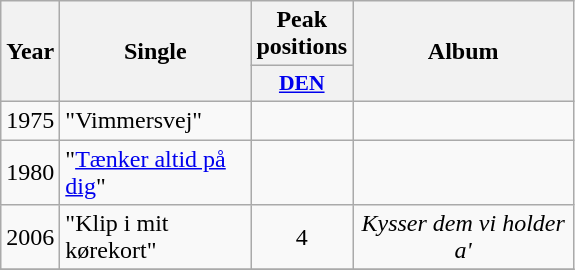<table class="wikitable">
<tr>
<th align="center" rowspan="2" width="10">Year</th>
<th align="center" rowspan="2" width="120">Single</th>
<th align="center" colspan="1" width="20">Peak positions</th>
<th align="center" rowspan="2" width="140">Album</th>
</tr>
<tr>
<th scope="col" style="width:3em;font-size:90%;"><a href='#'>DEN</a><br></th>
</tr>
<tr>
<td style="text-align:center;" rowspan=1>1975</td>
<td>"Vimmersvej"</td>
<td style="text-align:center;"></td>
<td style="text-align:center;"></td>
</tr>
<tr>
<td style="text-align:center;" rowspan=1>1980</td>
<td>"<a href='#'>Tænker altid på dig</a>"</td>
<td style="text-align:center;"></td>
<td style="text-align:center;"></td>
</tr>
<tr>
<td style="text-align:center;" rowspan=1>2006</td>
<td>"Klip i mit kørekort"</td>
<td style="text-align:center;">4</td>
<td style="text-align:center;"><em>Kysser dem vi holder a' </em></td>
</tr>
<tr>
</tr>
</table>
